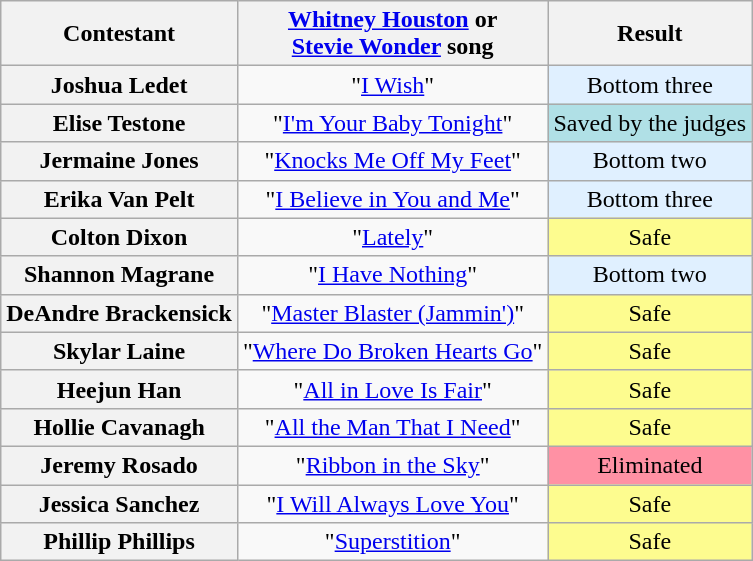<table class="wikitable unsortable" style="text-align:center;">
<tr>
<th scope="col">Contestant</th>
<th scope="col"><a href='#'>Whitney Houston</a> or<br><a href='#'>Stevie Wonder</a> song</th>
<th scope="col">Result</th>
</tr>
<tr>
<th scope="row">Joshua Ledet</th>
<td>"<a href='#'>I Wish</a>"</td>
<td bgcolor="E0F0FF">Bottom three</td>
</tr>
<tr>
<th scope="row">Elise Testone</th>
<td>"<a href='#'>I'm Your Baby Tonight</a>"</td>
<td bgcolor="B0E0E6">Saved by the judges</td>
</tr>
<tr>
<th scope="row">Jermaine Jones</th>
<td>"<a href='#'>Knocks Me Off My Feet</a>"</td>
<td bgcolor="E0F0FF">Bottom two</td>
</tr>
<tr>
<th scope="row">Erika Van Pelt</th>
<td>"<a href='#'>I Believe in You and Me</a>"</td>
<td bgcolor="E0F0FF">Bottom three</td>
</tr>
<tr>
<th scope="row">Colton Dixon</th>
<td>"<a href='#'>Lately</a>"</td>
<td bgcolor="FDFC8F">Safe</td>
</tr>
<tr>
<th scope="row">Shannon Magrane</th>
<td>"<a href='#'>I Have Nothing</a>"</td>
<td bgcolor="E0F0FF">Bottom two</td>
</tr>
<tr>
<th scope="row">DeAndre Brackensick</th>
<td>"<a href='#'>Master Blaster (Jammin')</a>"</td>
<td bgcolor="FDFC8F">Safe</td>
</tr>
<tr>
<th scope="row">Skylar Laine</th>
<td>"<a href='#'>Where Do Broken Hearts Go</a>"</td>
<td bgcolor="FDFC8F">Safe</td>
</tr>
<tr>
<th scope="row">Heejun Han</th>
<td>"<a href='#'>All in Love Is Fair</a>"</td>
<td bgcolor="FDFC8F">Safe</td>
</tr>
<tr>
<th scope="row">Hollie Cavanagh</th>
<td>"<a href='#'>All the Man That I Need</a>"</td>
<td bgcolor="FDFC8F">Safe</td>
</tr>
<tr>
<th scope="row">Jeremy Rosado</th>
<td>"<a href='#'>Ribbon in the Sky</a>"</td>
<td bgcolor="FF91A4">Eliminated</td>
</tr>
<tr>
<th scope="row">Jessica Sanchez</th>
<td>"<a href='#'>I Will Always Love You</a>"</td>
<td bgcolor="FDFC8F">Safe</td>
</tr>
<tr>
<th scope="row">Phillip Phillips</th>
<td>"<a href='#'>Superstition</a>"</td>
<td bgcolor="FDFC8F">Safe</td>
</tr>
</table>
